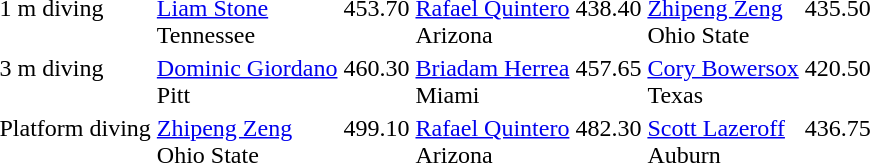<table>
<tr valign="top">
<td>1 m diving</td>
<td><a href='#'>Liam Stone</a><br> Tennessee</td>
<td>453.70</td>
<td><a href='#'>Rafael Quintero</a> <br>Arizona</td>
<td>438.40</td>
<td><a href='#'>Zhipeng Zeng</a> <br>Ohio State</td>
<td>435.50</td>
</tr>
<tr valign="top">
<td>3 m diving</td>
<td><a href='#'>Dominic Giordano</a><br> Pitt</td>
<td>460.30</td>
<td><a href='#'>Briadam Herrea</a> <br> Miami</td>
<td>457.65</td>
<td><a href='#'>Cory Bowersox</a> <br> Texas</td>
<td>420.50</td>
</tr>
<tr valign="top">
<td>Platform diving</td>
<td><a href='#'>Zhipeng Zeng</a><br> Ohio State</td>
<td>499.10</td>
<td><a href='#'>Rafael Quintero</a><br> Arizona</td>
<td>482.30</td>
<td><a href='#'>Scott Lazeroff</a> <br> Auburn</td>
<td>436.75</td>
</tr>
</table>
